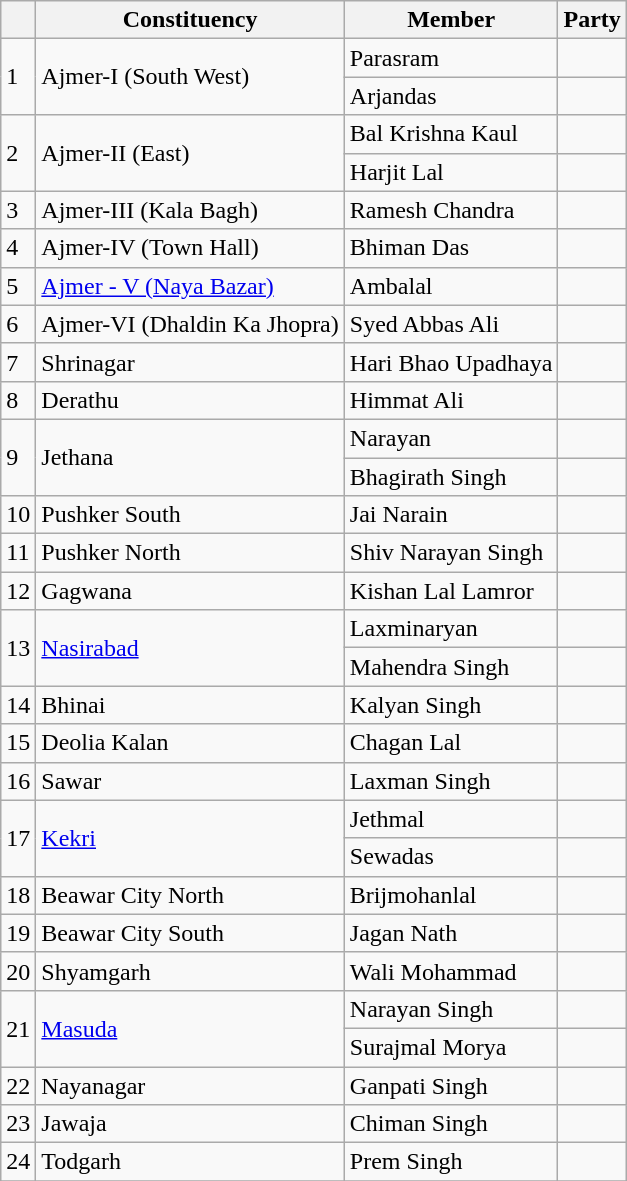<table class="wikitable sortable">
<tr>
<th></th>
<th>Constituency</th>
<th>Member</th>
<th colspan=2>Party</th>
</tr>
<tr>
<td rowspan="2">1</td>
<td rowspan="2">Ajmer-I (South West)</td>
<td>Parasram</td>
<td></td>
</tr>
<tr>
<td>Arjandas</td>
<td></td>
</tr>
<tr>
<td rowspan="2">2</td>
<td rowspan="2">Ajmer-II (East)</td>
<td>Bal Krishna Kaul</td>
<td></td>
</tr>
<tr>
<td>Harjit Lal</td>
<td></td>
</tr>
<tr>
<td>3</td>
<td>Ajmer-III (Kala Bagh)</td>
<td>Ramesh Chandra</td>
<td></td>
</tr>
<tr>
<td>4</td>
<td>Ajmer-IV (Town Hall)</td>
<td>Bhiman Das</td>
<td></td>
</tr>
<tr>
<td>5</td>
<td><a href='#'>Ajmer - V (Naya Bazar)</a></td>
<td>Ambalal</td>
<td></td>
</tr>
<tr>
<td>6</td>
<td>Ajmer-VI (Dhaldin Ka Jhopra)</td>
<td>Syed Abbas Ali</td>
<td></td>
</tr>
<tr>
<td>7</td>
<td>Shrinagar</td>
<td>Hari Bhao Upadhaya</td>
<td></td>
</tr>
<tr>
<td>8</td>
<td>Derathu</td>
<td>Himmat Ali</td>
<td></td>
</tr>
<tr>
<td rowspan="2">9</td>
<td rowspan="2">Jethana</td>
<td>Narayan</td>
<td></td>
</tr>
<tr>
<td>Bhagirath Singh</td>
<td></td>
</tr>
<tr>
<td>10</td>
<td>Pushker South</td>
<td>Jai Narain</td>
<td></td>
</tr>
<tr>
<td>11</td>
<td>Pushker North</td>
<td>Shiv Narayan Singh</td>
<td></td>
</tr>
<tr>
<td>12</td>
<td>Gagwana</td>
<td>Kishan Lal Lamror</td>
<td></td>
</tr>
<tr>
<td rowspan="2">13</td>
<td rowspan="2"><a href='#'>Nasirabad</a></td>
<td>Laxminaryan</td>
<td></td>
</tr>
<tr>
<td>Mahendra Singh</td>
<td></td>
</tr>
<tr>
<td>14</td>
<td>Bhinai</td>
<td>Kalyan Singh</td>
<td></td>
</tr>
<tr>
<td>15</td>
<td>Deolia Kalan</td>
<td>Chagan Lal</td>
<td></td>
</tr>
<tr>
<td>16</td>
<td>Sawar</td>
<td>Laxman Singh</td>
<td></td>
</tr>
<tr>
<td rowspan="2">17</td>
<td rowspan="2"><a href='#'>Kekri</a></td>
<td>Jethmal</td>
<td></td>
</tr>
<tr>
<td>Sewadas</td>
<td></td>
</tr>
<tr>
<td>18</td>
<td>Beawar City North</td>
<td>Brijmohanlal</td>
<td></td>
</tr>
<tr>
<td>19</td>
<td>Beawar City South</td>
<td>Jagan Nath</td>
<td></td>
</tr>
<tr>
<td>20</td>
<td>Shyamgarh</td>
<td>Wali Mohammad</td>
<td></td>
</tr>
<tr>
<td rowspan="2">21</td>
<td rowspan="2"><a href='#'>Masuda</a></td>
<td>Narayan Singh</td>
<td></td>
</tr>
<tr>
<td>Surajmal Morya</td>
<td></td>
</tr>
<tr>
<td>22</td>
<td>Nayanagar</td>
<td>Ganpati Singh</td>
<td></td>
</tr>
<tr>
<td>23</td>
<td>Jawaja</td>
<td>Chiman Singh</td>
<td></td>
</tr>
<tr>
<td>24</td>
<td>Todgarh</td>
<td>Prem Singh</td>
<td></td>
</tr>
<tr>
</tr>
</table>
